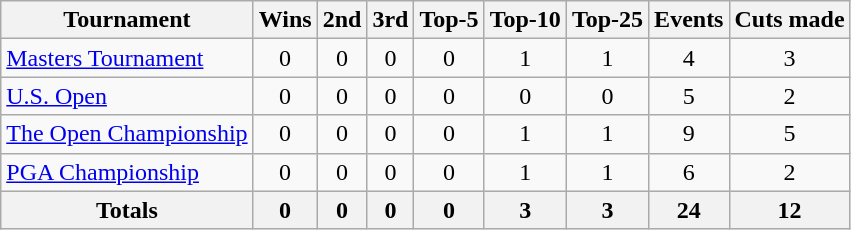<table class=wikitable style=text-align:center>
<tr>
<th>Tournament</th>
<th>Wins</th>
<th>2nd</th>
<th>3rd</th>
<th>Top-5</th>
<th>Top-10</th>
<th>Top-25</th>
<th>Events</th>
<th>Cuts made</th>
</tr>
<tr>
<td align=left><a href='#'>Masters Tournament</a></td>
<td>0</td>
<td>0</td>
<td>0</td>
<td>0</td>
<td>1</td>
<td>1</td>
<td>4</td>
<td>3</td>
</tr>
<tr>
<td align=left><a href='#'>U.S. Open</a></td>
<td>0</td>
<td>0</td>
<td>0</td>
<td>0</td>
<td>0</td>
<td>0</td>
<td>5</td>
<td>2</td>
</tr>
<tr>
<td align=left><a href='#'>The Open Championship</a></td>
<td>0</td>
<td>0</td>
<td>0</td>
<td>0</td>
<td>1</td>
<td>1</td>
<td>9</td>
<td>5</td>
</tr>
<tr>
<td align=left><a href='#'>PGA Championship</a></td>
<td>0</td>
<td>0</td>
<td>0</td>
<td>0</td>
<td>1</td>
<td>1</td>
<td>6</td>
<td>2</td>
</tr>
<tr>
<th>Totals</th>
<th>0</th>
<th>0</th>
<th>0</th>
<th>0</th>
<th>3</th>
<th>3</th>
<th>24</th>
<th>12</th>
</tr>
</table>
